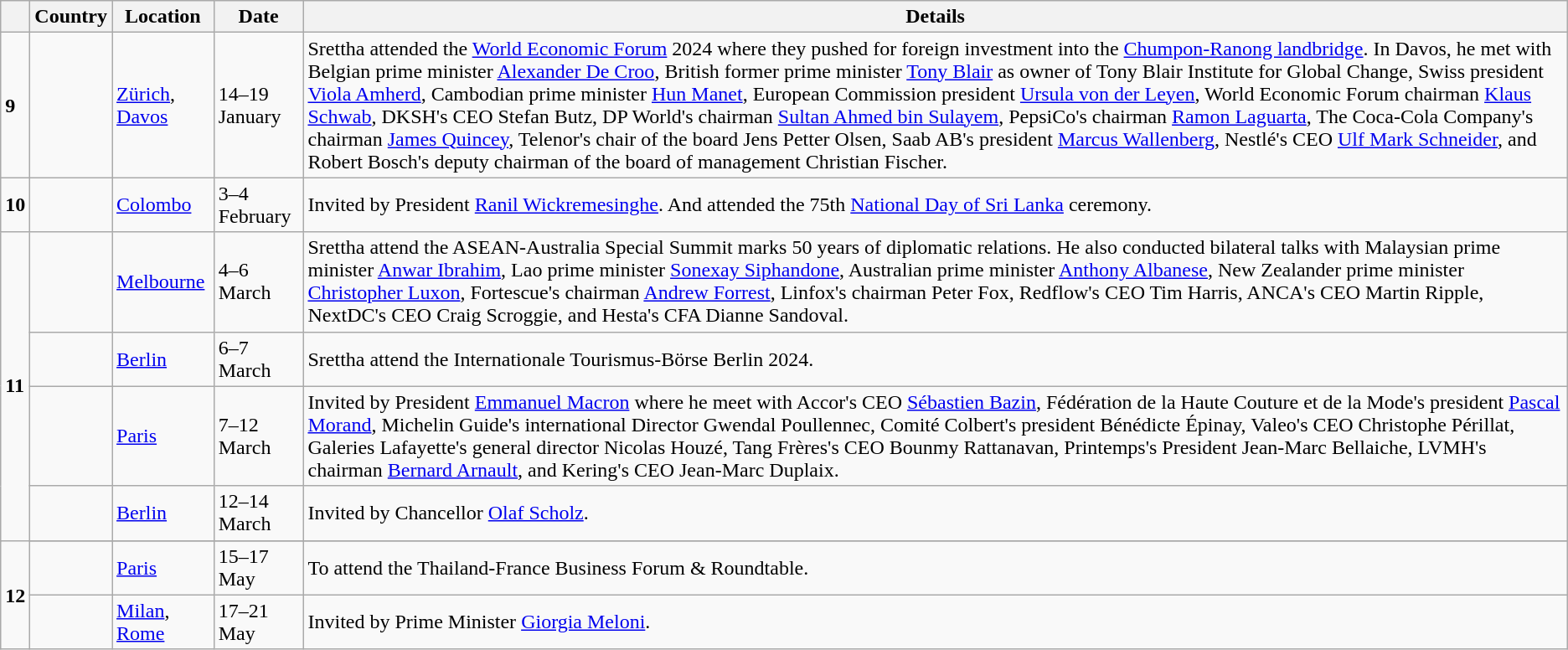<table class="wikitable sortable">
<tr>
<th></th>
<th>Country</th>
<th>Location</th>
<th>Date</th>
<th>Details</th>
</tr>
<tr>
<td><strong>9</strong></td>
<td></td>
<td><a href='#'>Zürich</a>, <a href='#'>Davos</a></td>
<td>14–19 January</td>
<td>Srettha attended the <a href='#'>World Economic Forum</a> 2024 where they pushed for foreign investment into the <a href='#'>Chumpon-Ranong landbridge</a>. In Davos, he met with Belgian prime minister <a href='#'>Alexander De Croo</a>, British former prime minister <a href='#'>Tony Blair</a> as owner of Tony Blair Institute for Global Change, Swiss president <a href='#'>Viola Amherd</a>, Cambodian prime minister <a href='#'>Hun Manet</a>, European Commission president <a href='#'>Ursula von der Leyen</a>, World Economic Forum chairman <a href='#'>Klaus Schwab</a>, DKSH's CEO Stefan Butz, DP World's chairman <a href='#'>Sultan Ahmed bin Sulayem</a>, PepsiCo's chairman <a href='#'>Ramon Laguarta</a>, The Coca-Cola Company's chairman <a href='#'>James Quincey</a>, Telenor's chair of the board Jens Petter Olsen, Saab AB's president <a href='#'>Marcus Wallenberg</a>, Nestlé's CEO <a href='#'>Ulf Mark Schneider</a>, and Robert Bosch's deputy chairman of the board of management Christian Fischer.</td>
</tr>
<tr>
<td><strong>10</strong></td>
<td></td>
<td><a href='#'>Colombo</a></td>
<td>3–4 February</td>
<td>Invited by President <a href='#'>Ranil Wickremesinghe</a>. And attended the 75th <a href='#'>National Day of Sri Lanka</a> ceremony.</td>
</tr>
<tr>
<td rowspan=4><strong>11</strong></td>
<td></td>
<td><a href='#'>Melbourne</a></td>
<td>4–6 March</td>
<td>Srettha attend the ASEAN-Australia Special Summit marks 50 years of diplomatic relations. He also conducted bilateral talks with Malaysian prime minister <a href='#'>Anwar Ibrahim</a>, Lao prime minister <a href='#'>Sonexay Siphandone</a>, Australian prime minister <a href='#'>Anthony Albanese</a>, New Zealander prime minister <a href='#'>Christopher Luxon</a>, Fortescue's chairman <a href='#'>Andrew Forrest</a>, Linfox's chairman Peter Fox, Redflow's CEO Tim Harris, ANCA's CEO Martin Ripple, NextDC's CEO Craig Scroggie, and Hesta's CFA Dianne Sandoval.</td>
</tr>
<tr>
<td></td>
<td><a href='#'>Berlin</a></td>
<td>6–7 March</td>
<td>Srettha attend the Internationale Tourismus-Börse Berlin 2024.</td>
</tr>
<tr>
<td></td>
<td><a href='#'>Paris</a></td>
<td>7–12 March</td>
<td>Invited by President <a href='#'>Emmanuel Macron</a> where he meet with Accor's CEO <a href='#'>Sébastien Bazin</a>, Fédération de la Haute Couture et de la Mode's president <a href='#'>Pascal Morand</a>, Michelin Guide's international Director Gwendal Poullennec, Comité Colbert's president Bénédicte Épinay, Valeo's CEO 	Christophe Périllat, Galeries Lafayette's general director Nicolas Houzé, Tang Frères's CEO Bounmy Rattanavan, Printemps's President Jean-Marc Bellaiche, LVMH's chairman <a href='#'>Bernard Arnault</a>, and Kering's CEO Jean-Marc Duplaix.</td>
</tr>
<tr>
<td></td>
<td><a href='#'>Berlin</a></td>
<td>12–14 March</td>
<td>Invited by Chancellor <a href='#'>Olaf Scholz</a>.</td>
</tr>
<tr>
<td rowspan=3><strong>12</strong></td>
</tr>
<tr>
<td></td>
<td><a href='#'>Paris</a></td>
<td>15–17 May</td>
<td>To attend the Thailand-France Business Forum & Roundtable.</td>
</tr>
<tr>
<td></td>
<td><a href='#'>Milan</a>, <a href='#'>Rome</a></td>
<td>17–21 May</td>
<td>Invited by Prime Minister <a href='#'>Giorgia Meloni</a>.</td>
</tr>
</table>
